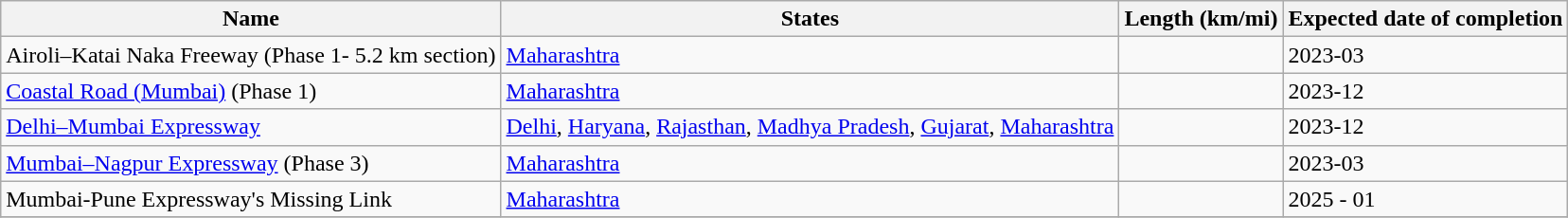<table class="wikitable sortable collapsible static-row-numbers">
<tr>
<th>Name</th>
<th>States</th>
<th data-sort-type="number">Length (km/mi)</th>
<th>Expected date of completion</th>
</tr>
<tr>
<td>Airoli–Katai Naka Freeway (Phase 1- 5.2 km section)</td>
<td><a href='#'>Maharashtra</a></td>
<td align="right"></td>
<td>2023-03</td>
</tr>
<tr>
<td><a href='#'>Coastal Road (Mumbai)</a> (Phase 1)</td>
<td><a href='#'>Maharashtra</a></td>
<td align="right"></td>
<td>2023-12</td>
</tr>
<tr>
<td><a href='#'>Delhi–Mumbai Expressway</a></td>
<td><a href='#'>Delhi</a>, <a href='#'>Haryana</a>, <a href='#'>Rajasthan</a>, <a href='#'>Madhya Pradesh</a>, <a href='#'>Gujarat</a>, <a href='#'>Maharashtra</a></td>
<td align="right"></td>
<td>2023-12</td>
</tr>
<tr>
<td><a href='#'>Mumbai–Nagpur Expressway</a> (Phase 3)</td>
<td><a href='#'>Maharashtra</a></td>
<td align="right"></td>
<td>2023-03</td>
</tr>
<tr>
<td>Mumbai-Pune Expressway's Missing Link </td>
<td><a href='#'>Maharashtra</a></td>
<td align="right"></td>
<td>2025 - 01</td>
</tr>
<tr>
</tr>
</table>
